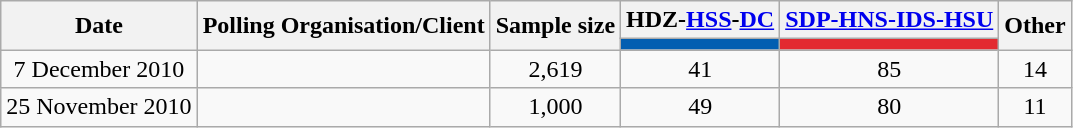<table class="wikitable" style="text-align:center;">
<tr>
<th rowspan=2>Date</th>
<th rowspan=2>Polling Organisation/Client</th>
<th rowspan=2>Sample size</th>
<th>HDZ-<a href='#'>HSS</a>-<a href='#'>DC</a></th>
<th><a href='#'>SDP-HNS-IDS-HSU</a></th>
<th rowspan=2>Other</th>
</tr>
<tr>
<td style="background: #025EB1"></td>
<td style="background: #E32A30"></td>
</tr>
<tr>
<td>7 December 2010</td>
<td></td>
<td>2,619</td>
<td align=center>41</td>
<td align=center>85</td>
<td align=center>14</td>
</tr>
<tr>
<td>25 November 2010</td>
<td></td>
<td>1,000</td>
<td align=center>49</td>
<td align=center>80</td>
<td align=center>11</td>
</tr>
</table>
